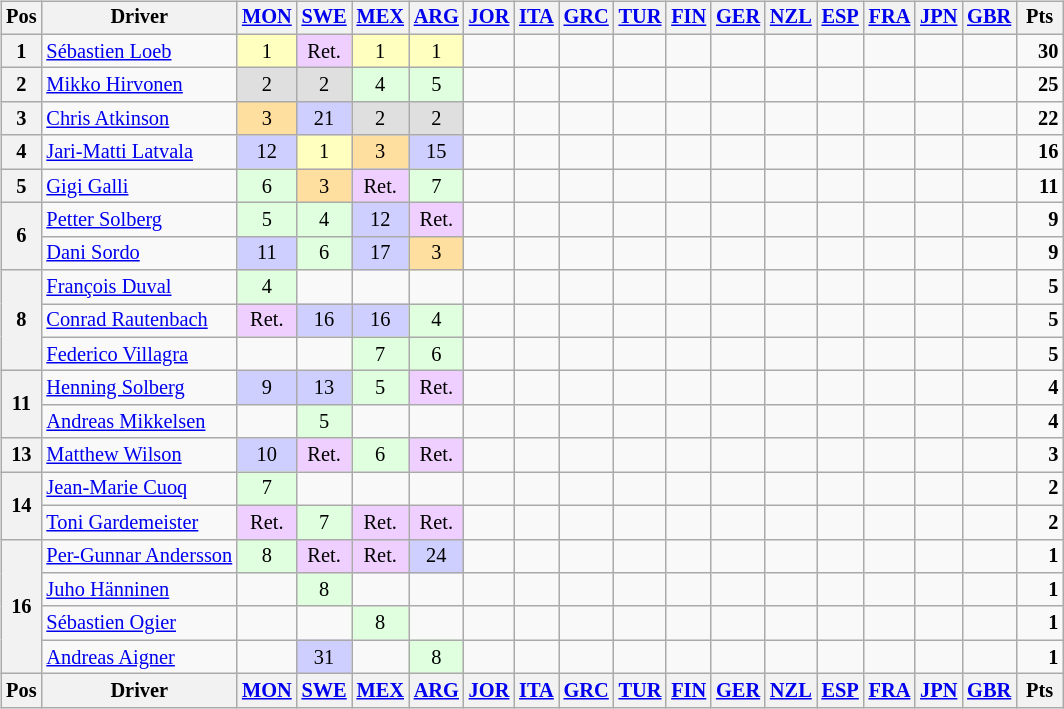<table>
<tr>
<td><br><table class="wikitable" style="font-size: 85%; text-align: center;">
<tr valign="top">
<th valign="middle">Pos</th>
<th valign="middle">Driver</th>
<th><a href='#'>MON</a><br></th>
<th><a href='#'>SWE</a><br></th>
<th><a href='#'>MEX</a><br></th>
<th><a href='#'>ARG</a><br></th>
<th><a href='#'>JOR</a><br></th>
<th><a href='#'>ITA</a><br></th>
<th><a href='#'>GRC</a><br></th>
<th><a href='#'>TUR</a><br></th>
<th><a href='#'>FIN</a><br></th>
<th><a href='#'>GER</a><br></th>
<th><a href='#'>NZL</a><br></th>
<th><a href='#'>ESP</a><br></th>
<th><a href='#'>FRA</a><br></th>
<th><a href='#'>JPN</a><br></th>
<th><a href='#'>GBR</a><br></th>
<th valign="middle"> Pts </th>
</tr>
<tr>
<th>1</th>
<td align=left> <a href='#'>Sébastien Loeb</a></td>
<td style="background:#ffffbf;">1</td>
<td style="background:#efcfff;">Ret.</td>
<td style="background:#ffffbf;">1</td>
<td style="background:#ffffbf;">1</td>
<td></td>
<td></td>
<td></td>
<td></td>
<td></td>
<td></td>
<td></td>
<td></td>
<td></td>
<td></td>
<td></td>
<td align="right"><strong>30</strong></td>
</tr>
<tr>
<th>2</th>
<td align=left> <a href='#'>Mikko Hirvonen</a></td>
<td style="background:#dfdfdf;">2</td>
<td style="background:#dfdfdf;">2</td>
<td style="background:#dfffdf;">4</td>
<td style="background:#dfffdf;">5</td>
<td></td>
<td></td>
<td></td>
<td></td>
<td></td>
<td></td>
<td></td>
<td></td>
<td></td>
<td></td>
<td></td>
<td align="right"><strong>25</strong></td>
</tr>
<tr>
<th>3</th>
<td align=left> <a href='#'>Chris Atkinson</a></td>
<td style="background:#ffdf9f;">3</td>
<td style="background:#cfcfff;">21</td>
<td style="background:#dfdfdf;">2</td>
<td style="background:#dfdfdf;">2</td>
<td></td>
<td></td>
<td></td>
<td></td>
<td></td>
<td></td>
<td></td>
<td></td>
<td></td>
<td></td>
<td></td>
<td align="right"><strong>22</strong></td>
</tr>
<tr>
<th>4</th>
<td align=left> <a href='#'>Jari-Matti Latvala</a></td>
<td style="background:#cfcfff;">12</td>
<td style="background:#ffffbf;">1</td>
<td style="background:#ffdf9f;">3</td>
<td style="background:#cfcfff;">15</td>
<td></td>
<td></td>
<td></td>
<td></td>
<td></td>
<td></td>
<td></td>
<td></td>
<td></td>
<td></td>
<td></td>
<td align="right"><strong>16</strong></td>
</tr>
<tr>
<th>5</th>
<td align=left> <a href='#'>Gigi Galli</a></td>
<td style="background:#dfffdf;">6</td>
<td style="background:#ffdf9f;">3</td>
<td style="background:#efcfff;">Ret.</td>
<td style="background:#dfffdf;">7</td>
<td></td>
<td></td>
<td></td>
<td></td>
<td></td>
<td></td>
<td></td>
<td></td>
<td></td>
<td></td>
<td></td>
<td align="right"><strong>11</strong></td>
</tr>
<tr>
<th rowspan="2">6</th>
<td align=left> <a href='#'>Petter Solberg</a></td>
<td style="background:#dfffdf;">5</td>
<td style="background:#dfffdf;">4</td>
<td style="background:#cfcfff;">12</td>
<td style="background:#efcfff;">Ret.</td>
<td></td>
<td></td>
<td></td>
<td></td>
<td></td>
<td></td>
<td></td>
<td></td>
<td></td>
<td></td>
<td></td>
<td align="right"><strong>9</strong></td>
</tr>
<tr>
<td align=left> <a href='#'>Dani Sordo</a></td>
<td style="background:#cfcfff;">11</td>
<td style="background:#dfffdf;">6</td>
<td style="background:#cfcfff;">17</td>
<td style="background:#ffdf9f;">3</td>
<td></td>
<td></td>
<td></td>
<td></td>
<td></td>
<td></td>
<td></td>
<td></td>
<td></td>
<td></td>
<td></td>
<td align="right"><strong>9</strong></td>
</tr>
<tr>
<th rowspan="3">8</th>
<td align=left> <a href='#'>François Duval</a></td>
<td style="background:#dfffdf;">4</td>
<td></td>
<td></td>
<td></td>
<td></td>
<td></td>
<td></td>
<td></td>
<td></td>
<td></td>
<td></td>
<td></td>
<td></td>
<td></td>
<td></td>
<td align="right"><strong>5</strong></td>
</tr>
<tr>
<td align=left> <a href='#'>Conrad Rautenbach</a></td>
<td style="background:#efcfff;">Ret.</td>
<td style="background:#cfcfff;">16</td>
<td style="background:#cfcfff;">16</td>
<td style="background:#dfffdf;">4</td>
<td></td>
<td></td>
<td></td>
<td></td>
<td></td>
<td></td>
<td></td>
<td></td>
<td></td>
<td></td>
<td></td>
<td align="right"><strong>5</strong></td>
</tr>
<tr>
<td align=left> <a href='#'>Federico Villagra</a></td>
<td></td>
<td></td>
<td style="background:#dfffdf;">7</td>
<td style="background:#dfffdf;">6</td>
<td></td>
<td></td>
<td></td>
<td></td>
<td></td>
<td></td>
<td></td>
<td></td>
<td></td>
<td></td>
<td></td>
<td align="right"><strong>5</strong></td>
</tr>
<tr>
<th rowspan="2">11</th>
<td align=left> <a href='#'>Henning Solberg</a></td>
<td style="background:#cfcfff;">9</td>
<td style="background:#cfcfff;">13</td>
<td style="background:#dfffdf;">5</td>
<td style="background:#efcfff;">Ret.</td>
<td></td>
<td></td>
<td></td>
<td></td>
<td></td>
<td></td>
<td></td>
<td></td>
<td></td>
<td></td>
<td></td>
<td align="right"><strong>4</strong></td>
</tr>
<tr>
<td align=left> <a href='#'>Andreas Mikkelsen</a></td>
<td></td>
<td style="background:#dfffdf;">5</td>
<td></td>
<td></td>
<td></td>
<td></td>
<td></td>
<td></td>
<td></td>
<td></td>
<td></td>
<td></td>
<td></td>
<td></td>
<td></td>
<td align="right"><strong>4</strong></td>
</tr>
<tr>
<th>13</th>
<td align=left> <a href='#'>Matthew Wilson</a></td>
<td style="background:#cfcfff;">10</td>
<td style="background:#efcfff;">Ret.</td>
<td style="background:#dfffdf;">6</td>
<td style="background:#efcfff;">Ret.</td>
<td></td>
<td></td>
<td></td>
<td></td>
<td></td>
<td></td>
<td></td>
<td></td>
<td></td>
<td></td>
<td></td>
<td align="right"><strong>3</strong></td>
</tr>
<tr>
<th rowspan="2">14</th>
<td align=left> <a href='#'>Jean-Marie Cuoq</a></td>
<td style="background:#dfffdf;">7</td>
<td></td>
<td></td>
<td></td>
<td></td>
<td></td>
<td></td>
<td></td>
<td></td>
<td></td>
<td></td>
<td></td>
<td></td>
<td></td>
<td></td>
<td align="right"><strong>2</strong></td>
</tr>
<tr>
<td align=left> <a href='#'>Toni Gardemeister</a></td>
<td style="background:#efcfff;">Ret.</td>
<td style="background:#dfffdf;">7</td>
<td style="background:#efcfff;">Ret.</td>
<td style="background:#efcfff;">Ret.</td>
<td></td>
<td></td>
<td></td>
<td></td>
<td></td>
<td></td>
<td></td>
<td></td>
<td></td>
<td></td>
<td></td>
<td align="right"><strong>2</strong></td>
</tr>
<tr>
<th rowspan="4">16</th>
<td align=left> <a href='#'>Per-Gunnar Andersson</a></td>
<td style="background:#dfffdf;">8</td>
<td style="background:#efcfff;">Ret.</td>
<td style="background:#efcfff;">Ret.</td>
<td style="background:#cfcfff;">24</td>
<td></td>
<td></td>
<td></td>
<td></td>
<td></td>
<td></td>
<td></td>
<td></td>
<td></td>
<td></td>
<td></td>
<td align="right"><strong>1</strong></td>
</tr>
<tr>
<td align=left> <a href='#'>Juho Hänninen</a></td>
<td></td>
<td style="background:#dfffdf;">8</td>
<td></td>
<td></td>
<td></td>
<td></td>
<td></td>
<td></td>
<td></td>
<td></td>
<td></td>
<td></td>
<td></td>
<td></td>
<td></td>
<td align="right"><strong>1</strong></td>
</tr>
<tr>
<td align=left> <a href='#'>Sébastien Ogier</a></td>
<td></td>
<td></td>
<td style="background:#dfffdf;">8</td>
<td></td>
<td></td>
<td></td>
<td></td>
<td></td>
<td></td>
<td></td>
<td></td>
<td></td>
<td></td>
<td></td>
<td></td>
<td align="right"><strong>1</strong></td>
</tr>
<tr>
<td align=left> <a href='#'>Andreas Aigner</a></td>
<td></td>
<td style="background:#cfcfff;">31</td>
<td></td>
<td style="background:#dfffdf;">8</td>
<td></td>
<td></td>
<td></td>
<td></td>
<td></td>
<td></td>
<td></td>
<td></td>
<td></td>
<td></td>
<td></td>
<td align="right"><strong>1</strong></td>
</tr>
<tr valign="top">
<th valign="middle">Pos</th>
<th valign="middle">Driver</th>
<th><a href='#'>MON</a><br></th>
<th><a href='#'>SWE</a><br></th>
<th><a href='#'>MEX</a><br></th>
<th><a href='#'>ARG</a><br></th>
<th><a href='#'>JOR</a><br></th>
<th><a href='#'>ITA</a><br></th>
<th><a href='#'>GRC</a><br></th>
<th><a href='#'>TUR</a><br></th>
<th><a href='#'>FIN</a><br></th>
<th><a href='#'>GER</a><br></th>
<th><a href='#'>NZL</a><br></th>
<th><a href='#'>ESP</a><br></th>
<th><a href='#'>FRA</a><br></th>
<th><a href='#'>JPN</a><br></th>
<th><a href='#'>GBR</a><br></th>
<th valign="middle">Pts</th>
</tr>
</table>
</td>
<td valign="top"><br></td>
</tr>
</table>
